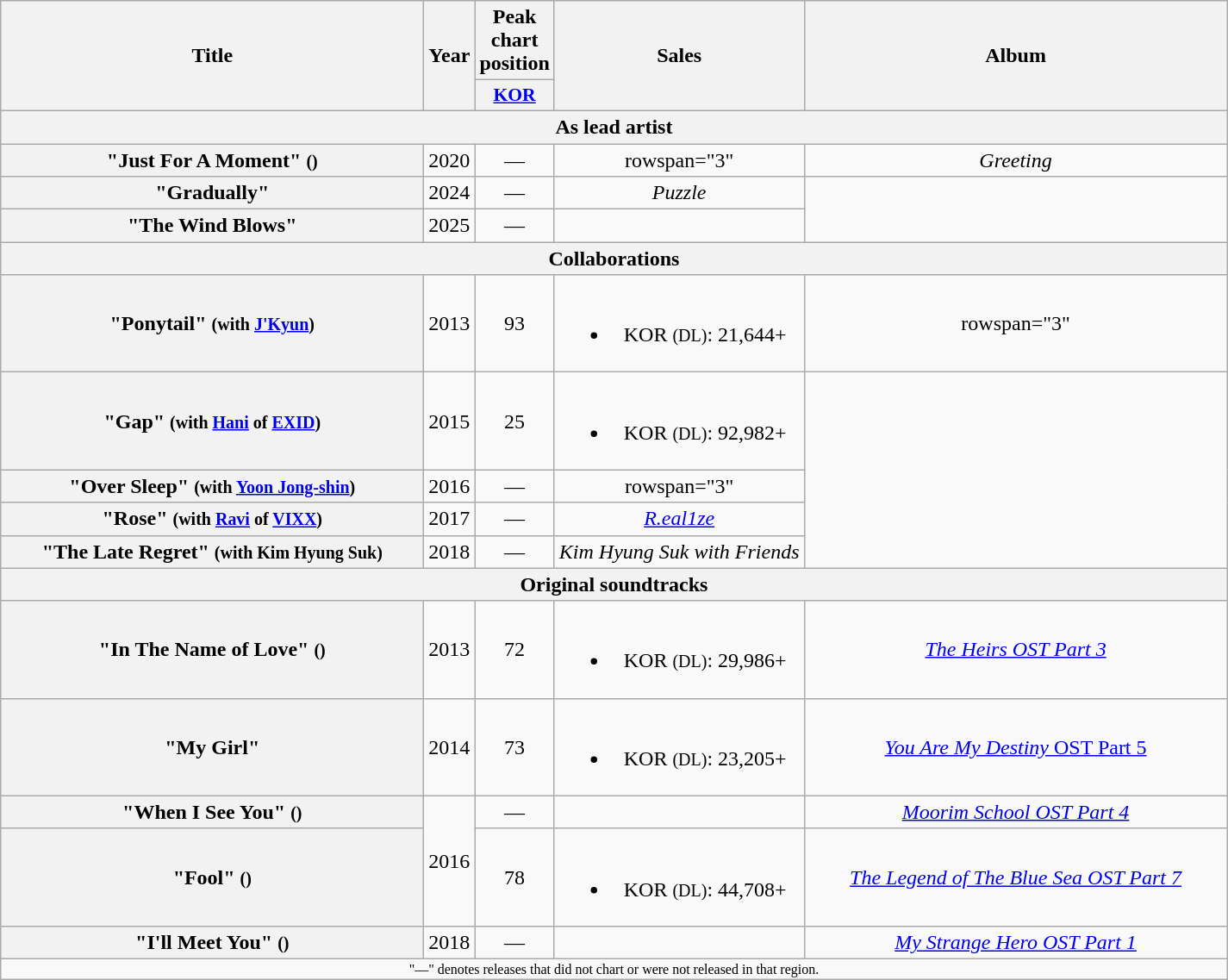<table class="wikitable plainrowheaders" style="text-align:center">
<tr>
<th scope="col" rowspan="2" style="width:20em;">Title</th>
<th scope="col" rowspan="2">Year</th>
<th scope="col">Peak chart position</th>
<th scope="col" rowspan="2">Sales</th>
<th scope="col" rowspan="2" style="width:20em;">Album</th>
</tr>
<tr>
<th style="width:3em;font-size:90%"><a href='#'>KOR</a><br></th>
</tr>
<tr>
<th colspan="6">As lead artist</th>
</tr>
<tr>
<th scope="row">"Just For A Moment" <small>()</small></th>
<td>2020</td>
<td>—</td>
<td>rowspan="3" </td>
<td><em>Greeting</em></td>
</tr>
<tr>
<th scope="row">"Gradually"</th>
<td>2024</td>
<td>—</td>
<td><em>Puzzle</em></td>
</tr>
<tr>
<th scope="row">"The Wind Blows"</th>
<td>2025</td>
<td>—</td>
<td></td>
</tr>
<tr>
<th colspan="5">Collaborations</th>
</tr>
<tr>
<th scope="row">"Ponytail" <small>(with <a href='#'>J'Kyun</a>)</small></th>
<td>2013</td>
<td>93</td>
<td><br><ul><li>KOR <small>(DL)</small>: 21,644+</li></ul></td>
<td>rowspan="3" </td>
</tr>
<tr>
<th scope="row">"Gap" <small>(with <a href='#'>Hani</a> of <a href='#'>EXID</a>)</small></th>
<td>2015</td>
<td>25</td>
<td><br><ul><li>KOR <small>(DL)</small>: 92,982+</li></ul></td>
</tr>
<tr>
<th scope="row">"Over Sleep" <small>(with <a href='#'>Yoon Jong-shin</a>)</small></th>
<td>2016</td>
<td>—</td>
<td>rowspan="3" </td>
</tr>
<tr>
<th scope="row">"Rose" <small>(with <a href='#'>Ravi</a> of <a href='#'>VIXX</a>)</small></th>
<td>2017</td>
<td>—</td>
<td><em><a href='#'>R.eal1ze</a></em></td>
</tr>
<tr>
<th scope="row">"The Late Regret" <small>(with Kim Hyung Suk)</small></th>
<td>2018</td>
<td>—</td>
<td><em>Kim Hyung Suk with Friends</em></td>
</tr>
<tr>
<th colspan="5">Original soundtracks</th>
</tr>
<tr>
<th scope="row">"In The Name of Love" <small>()</small></th>
<td>2013</td>
<td>72</td>
<td><br><ul><li>KOR <small>(DL)</small>: 29,986+</li></ul></td>
<td><em><a href='#'>The Heirs OST Part 3</a></em></td>
</tr>
<tr>
<th scope="row">"My Girl"</th>
<td>2014</td>
<td>73</td>
<td><br><ul><li>KOR <small>(DL)</small>: 23,205+</li></ul></td>
<td><a href='#'><em>You Are My Destiny</em> OST Part 5</a></td>
</tr>
<tr>
<th scope="row">"When I See You" <small>()</small></th>
<td rowspan=2>2016</td>
<td>—</td>
<td></td>
<td><em><a href='#'>Moorim School OST Part 4</a></em></td>
</tr>
<tr>
<th scope="row">"Fool" <small>()</small></th>
<td>78</td>
<td><br><ul><li>KOR <small>(DL)</small>: 44,708+</li></ul></td>
<td><em><a href='#'>The Legend of The Blue Sea OST Part 7</a></em></td>
</tr>
<tr>
<th scope="row">"I'll Meet You" <small>()</small></th>
<td>2018</td>
<td>—</td>
<td></td>
<td><em><a href='#'>My Strange Hero OST Part 1</a></em></td>
</tr>
<tr>
<td align="center" colspan="6" style="font-size:8pt">"—" denotes releases that did not chart or were not released in that region.</td>
</tr>
</table>
